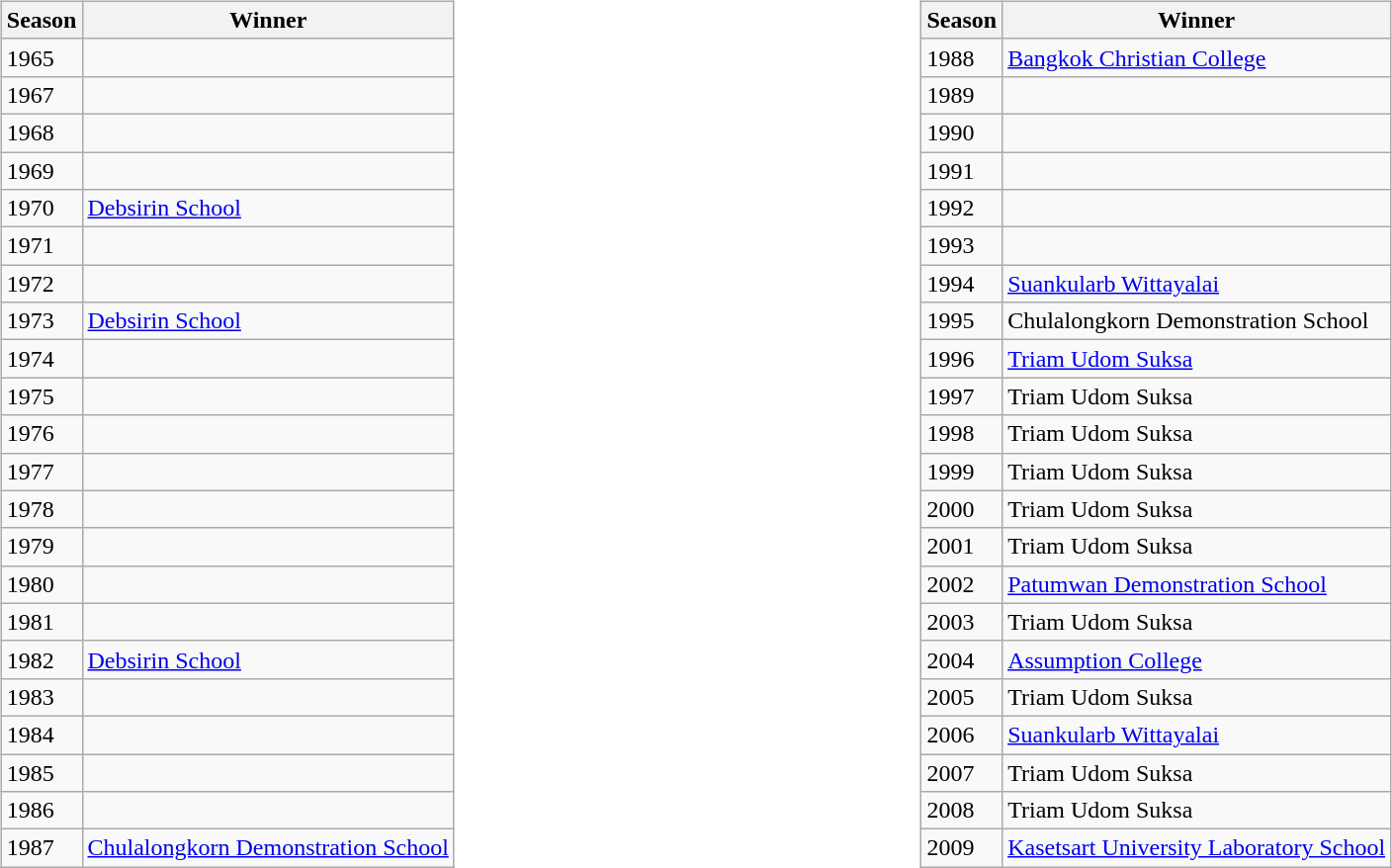<table width="100%">
<tr>
<td><br><table class="wikitable">
<tr>
<th>Season</th>
<th>Winner</th>
</tr>
<tr>
<td>1965</td>
<td></td>
</tr>
<tr>
<td>1967</td>
<td></td>
</tr>
<tr>
<td>1968</td>
<td></td>
</tr>
<tr>
<td>1969</td>
<td></td>
</tr>
<tr>
<td>1970</td>
<td><a href='#'>Debsirin School</a></td>
</tr>
<tr>
<td>1971</td>
<td></td>
</tr>
<tr>
<td>1972</td>
<td></td>
</tr>
<tr>
<td>1973</td>
<td><a href='#'>Debsirin School</a></td>
</tr>
<tr>
<td>1974</td>
<td></td>
</tr>
<tr>
<td>1975</td>
<td></td>
</tr>
<tr>
<td>1976</td>
<td></td>
</tr>
<tr>
<td>1977</td>
<td></td>
</tr>
<tr>
<td>1978</td>
<td></td>
</tr>
<tr>
<td>1979</td>
<td></td>
</tr>
<tr>
<td>1980</td>
<td></td>
</tr>
<tr>
<td>1981</td>
<td></td>
</tr>
<tr>
<td>1982</td>
<td><a href='#'>Debsirin School</a></td>
</tr>
<tr>
<td>1983</td>
<td></td>
</tr>
<tr>
<td>1984</td>
<td></td>
</tr>
<tr>
<td>1985</td>
<td></td>
</tr>
<tr>
<td>1986</td>
<td></td>
</tr>
<tr>
<td>1987</td>
<td><a href='#'>Chulalongkorn Demonstration School</a></td>
</tr>
</table>
</td>
<td valign="top"><br><table class="wikitable">
<tr>
<th>Season</th>
<th>Winner</th>
</tr>
<tr>
<td>1988</td>
<td><a href='#'>Bangkok Christian College</a></td>
</tr>
<tr>
<td>1989</td>
<td></td>
</tr>
<tr>
<td>1990</td>
<td></td>
</tr>
<tr>
<td>1991</td>
<td></td>
</tr>
<tr>
<td>1992</td>
<td></td>
</tr>
<tr>
<td>1993</td>
<td></td>
</tr>
<tr>
<td>1994</td>
<td><a href='#'>Suankularb Wittayalai</a></td>
</tr>
<tr>
<td>1995</td>
<td>Chulalongkorn Demonstration School</td>
</tr>
<tr>
<td>1996</td>
<td><a href='#'>Triam Udom Suksa</a></td>
</tr>
<tr>
<td>1997</td>
<td>Triam Udom Suksa</td>
</tr>
<tr>
<td>1998</td>
<td>Triam Udom Suksa</td>
</tr>
<tr>
<td>1999</td>
<td>Triam Udom Suksa</td>
</tr>
<tr>
<td>2000</td>
<td>Triam Udom Suksa</td>
</tr>
<tr>
<td>2001</td>
<td>Triam Udom Suksa</td>
</tr>
<tr>
<td>2002</td>
<td><a href='#'>Patumwan Demonstration School</a></td>
</tr>
<tr>
<td>2003</td>
<td>Triam Udom Suksa</td>
</tr>
<tr>
<td>2004</td>
<td><a href='#'>Assumption College</a></td>
</tr>
<tr>
<td>2005</td>
<td>Triam Udom Suksa</td>
</tr>
<tr>
<td>2006</td>
<td><a href='#'>Suankularb Wittayalai</a></td>
</tr>
<tr>
<td>2007</td>
<td>Triam Udom Suksa</td>
</tr>
<tr>
<td>2008</td>
<td>Triam Udom Suksa</td>
</tr>
<tr>
<td>2009</td>
<td><a href='#'>Kasetsart University Laboratory School</a></td>
</tr>
</table>
</td>
</tr>
</table>
